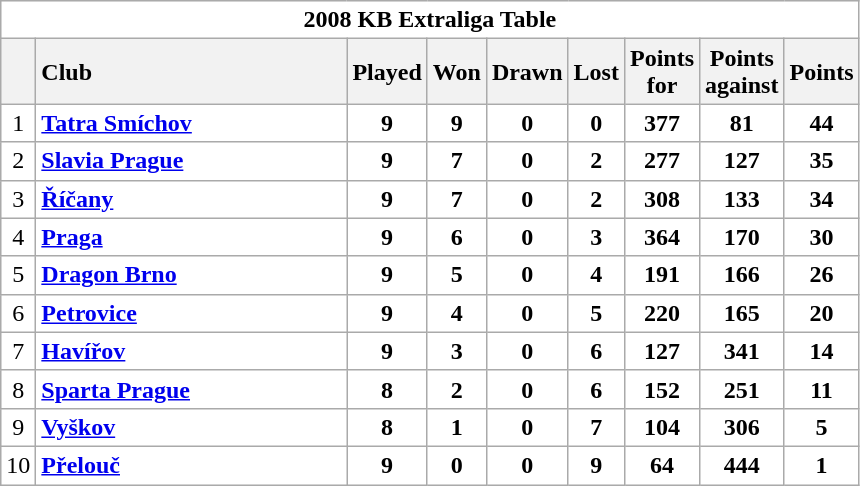<table class="wikitable" style="float:left; margin-right:15px; text-align: center;">
<tr>
<td colspan="10" bgcolor="#FFFFFF" cellpadding="0" cellspacing="0"><strong>2008 KB Extraliga Table</strong></td>
</tr>
<tr>
<th bgcolor="#efefef" width="10"></th>
<th bgcolor="#efefef" style="text-align:left" width="200">Club</th>
<th bgcolor="#efefef" width="20">Played</th>
<th bgcolor="#efefef" width="20">Won</th>
<th bgcolor="#efefef" width="20">Drawn</th>
<th bgcolor="#efefef" width="20">Lost</th>
<th bgcolor="#efefef" width="20">Points for</th>
<th bgcolor="#efefef" width="20">Points against</th>
<th bgcolor="#efefef" width="20">Points</th>
</tr>
<tr bgcolor=#ffffff align=center>
<td>1</td>
<td align=left><strong><a href='#'>Tatra Smíchov</a></strong></td>
<td><strong>9</strong></td>
<td><strong>9</strong></td>
<td><strong>0</strong></td>
<td><strong>0</strong></td>
<td><strong>377</strong></td>
<td><strong>81</strong></td>
<td><strong>44</strong></td>
</tr>
<tr bgcolor=#ffffff align=center>
<td>2</td>
<td align=left><strong><a href='#'>Slavia Prague</a></strong></td>
<td><strong>9</strong></td>
<td><strong>7</strong></td>
<td><strong>0</strong></td>
<td><strong>2</strong></td>
<td><strong>277</strong></td>
<td><strong>127</strong></td>
<td><strong>35</strong></td>
</tr>
<tr bgcolor=#ffffff align=center>
<td>3</td>
<td align=left><strong><a href='#'>Říčany</a></strong></td>
<td><strong>9</strong></td>
<td><strong>7</strong></td>
<td><strong>0</strong></td>
<td><strong>2</strong></td>
<td><strong>308</strong></td>
<td><strong>133</strong></td>
<td><strong>34</strong></td>
</tr>
<tr bgcolor=#ffffff align=center>
<td>4</td>
<td align=left><strong><a href='#'>Praga</a></strong></td>
<td><strong>9</strong></td>
<td><strong>6</strong></td>
<td><strong>0</strong></td>
<td><strong>3</strong></td>
<td><strong>364</strong></td>
<td><strong>170</strong></td>
<td><strong>30</strong></td>
</tr>
<tr bgcolor=#ffffff align=center>
<td>5</td>
<td align=left><strong><a href='#'>Dragon Brno</a></strong></td>
<td><strong>9</strong></td>
<td><strong>5</strong></td>
<td><strong>0</strong></td>
<td><strong>4</strong></td>
<td><strong>191</strong></td>
<td><strong>166</strong></td>
<td><strong>26</strong></td>
</tr>
<tr bgcolor=#ffffff align=center>
<td>6</td>
<td align=left><strong><a href='#'>Petrovice</a></strong></td>
<td><strong>9</strong></td>
<td><strong>4</strong></td>
<td><strong>0</strong></td>
<td><strong>5</strong></td>
<td><strong>220</strong></td>
<td><strong>165</strong></td>
<td><strong>20</strong></td>
</tr>
<tr bgcolor=#ffffff align=center>
<td>7</td>
<td align=left><strong><a href='#'>Havířov</a></strong></td>
<td><strong>9</strong></td>
<td><strong>3</strong></td>
<td><strong>0</strong></td>
<td><strong>6</strong></td>
<td><strong>127</strong></td>
<td><strong>341</strong></td>
<td><strong>14</strong></td>
</tr>
<tr bgcolor=#ffffff align=center>
<td>8</td>
<td align=left><strong><a href='#'>Sparta Prague</a></strong></td>
<td><strong>8</strong></td>
<td><strong>2</strong></td>
<td><strong>0</strong></td>
<td><strong>6</strong></td>
<td><strong>152</strong></td>
<td><strong>251</strong></td>
<td><strong>11</strong></td>
</tr>
<tr bgcolor=#ffffff align=center>
<td>9</td>
<td align=left><strong><a href='#'>Vyškov</a></strong></td>
<td><strong>8</strong></td>
<td><strong>1</strong></td>
<td><strong>0</strong></td>
<td><strong>7</strong></td>
<td><strong>104</strong></td>
<td><strong>306</strong></td>
<td><strong>5</strong></td>
</tr>
<tr bgcolor=#ffffff align=center>
<td>10</td>
<td align=left><strong><a href='#'>Přelouč</a></strong></td>
<td><strong>9</strong></td>
<td><strong>0</strong></td>
<td><strong>0</strong></td>
<td><strong>9</strong></td>
<td><strong>64</strong></td>
<td><strong>444</strong></td>
<td><strong>1</strong></td>
</tr>
</table>
